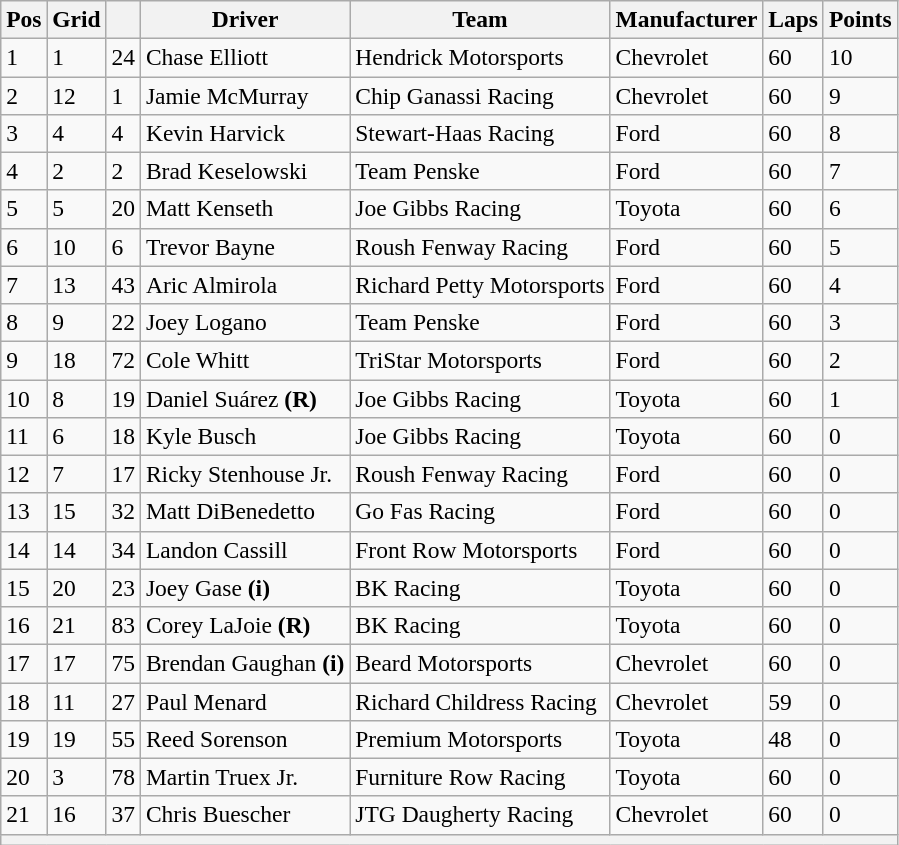<table class="wikitable" style="font-size:98%">
<tr>
<th>Pos</th>
<th>Grid</th>
<th></th>
<th>Driver</th>
<th>Team</th>
<th>Manufacturer</th>
<th>Laps</th>
<th>Points</th>
</tr>
<tr>
<td>1</td>
<td>1</td>
<td>24</td>
<td>Chase Elliott</td>
<td>Hendrick Motorsports</td>
<td>Chevrolet</td>
<td>60</td>
<td>10</td>
</tr>
<tr>
<td>2</td>
<td>12</td>
<td>1</td>
<td>Jamie McMurray</td>
<td>Chip Ganassi Racing</td>
<td>Chevrolet</td>
<td>60</td>
<td>9</td>
</tr>
<tr>
<td>3</td>
<td>4</td>
<td>4</td>
<td>Kevin Harvick</td>
<td>Stewart-Haas Racing</td>
<td>Ford</td>
<td>60</td>
<td>8</td>
</tr>
<tr>
<td>4</td>
<td>2</td>
<td>2</td>
<td>Brad Keselowski</td>
<td>Team Penske</td>
<td>Ford</td>
<td>60</td>
<td>7</td>
</tr>
<tr>
<td>5</td>
<td>5</td>
<td>20</td>
<td>Matt Kenseth</td>
<td>Joe Gibbs Racing</td>
<td>Toyota</td>
<td>60</td>
<td>6</td>
</tr>
<tr>
<td>6</td>
<td>10</td>
<td>6</td>
<td>Trevor Bayne</td>
<td>Roush Fenway Racing</td>
<td>Ford</td>
<td>60</td>
<td>5</td>
</tr>
<tr>
<td>7</td>
<td>13</td>
<td>43</td>
<td>Aric Almirola</td>
<td>Richard Petty Motorsports</td>
<td>Ford</td>
<td>60</td>
<td>4</td>
</tr>
<tr>
<td>8</td>
<td>9</td>
<td>22</td>
<td>Joey Logano</td>
<td>Team Penske</td>
<td>Ford</td>
<td>60</td>
<td>3</td>
</tr>
<tr>
<td>9</td>
<td>18</td>
<td>72</td>
<td>Cole Whitt</td>
<td>TriStar Motorsports</td>
<td>Ford</td>
<td>60</td>
<td>2</td>
</tr>
<tr>
<td>10</td>
<td>8</td>
<td>19</td>
<td>Daniel Suárez <strong>(R)</strong></td>
<td>Joe Gibbs Racing</td>
<td>Toyota</td>
<td>60</td>
<td>1</td>
</tr>
<tr>
<td>11</td>
<td>6</td>
<td>18</td>
<td>Kyle Busch</td>
<td>Joe Gibbs Racing</td>
<td>Toyota</td>
<td>60</td>
<td>0</td>
</tr>
<tr>
<td>12</td>
<td>7</td>
<td>17</td>
<td>Ricky Stenhouse Jr.</td>
<td>Roush Fenway Racing</td>
<td>Ford</td>
<td>60</td>
<td>0</td>
</tr>
<tr>
<td>13</td>
<td>15</td>
<td>32</td>
<td>Matt DiBenedetto</td>
<td>Go Fas Racing</td>
<td>Ford</td>
<td>60</td>
<td>0</td>
</tr>
<tr>
<td>14</td>
<td>14</td>
<td>34</td>
<td>Landon Cassill</td>
<td>Front Row Motorsports</td>
<td>Ford</td>
<td>60</td>
<td>0</td>
</tr>
<tr>
<td>15</td>
<td>20</td>
<td>23</td>
<td>Joey Gase <strong>(i)</strong></td>
<td>BK Racing</td>
<td>Toyota</td>
<td>60</td>
<td>0</td>
</tr>
<tr>
<td>16</td>
<td>21</td>
<td>83</td>
<td>Corey LaJoie <strong>(R)</strong></td>
<td>BK Racing</td>
<td>Toyota</td>
<td>60</td>
<td>0</td>
</tr>
<tr>
<td>17</td>
<td>17</td>
<td>75</td>
<td>Brendan Gaughan <strong>(i)</strong></td>
<td>Beard Motorsports</td>
<td>Chevrolet</td>
<td>60</td>
<td>0</td>
</tr>
<tr>
<td>18</td>
<td>11</td>
<td>27</td>
<td>Paul Menard</td>
<td>Richard Childress Racing</td>
<td>Chevrolet</td>
<td>59</td>
<td>0</td>
</tr>
<tr>
<td>19</td>
<td>19</td>
<td>55</td>
<td>Reed Sorenson</td>
<td>Premium Motorsports</td>
<td>Toyota</td>
<td>48</td>
<td>0</td>
</tr>
<tr>
<td>20</td>
<td>3</td>
<td>78</td>
<td>Martin Truex Jr.</td>
<td>Furniture Row Racing</td>
<td>Toyota</td>
<td>60</td>
<td>0</td>
</tr>
<tr>
<td>21</td>
<td>16</td>
<td>37</td>
<td>Chris Buescher</td>
<td>JTG Daugherty Racing</td>
<td>Chevrolet</td>
<td>60</td>
<td>0</td>
</tr>
<tr>
<th colspan="8"></th>
</tr>
</table>
